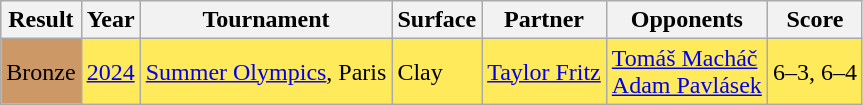<table class="wikitable">
<tr>
<th>Result</th>
<th>Year</th>
<th>Tournament</th>
<th>Surface</th>
<th>Partner</th>
<th>Opponents</th>
<th class=unsortable>Score</th>
</tr>
<tr style=background:#ffea5c>
<td style=background:#c96>Bronze</td>
<td><a href='#'>2024</a></td>
<td><a href='#'>Summer Olympics</a>, Paris</td>
<td>Clay</td>
<td> <a href='#'>Taylor Fritz</a></td>
<td> <a href='#'>Tomáš Macháč</a><br> <a href='#'>Adam Pavlásek</a></td>
<td>6–3, 6–4</td>
</tr>
</table>
